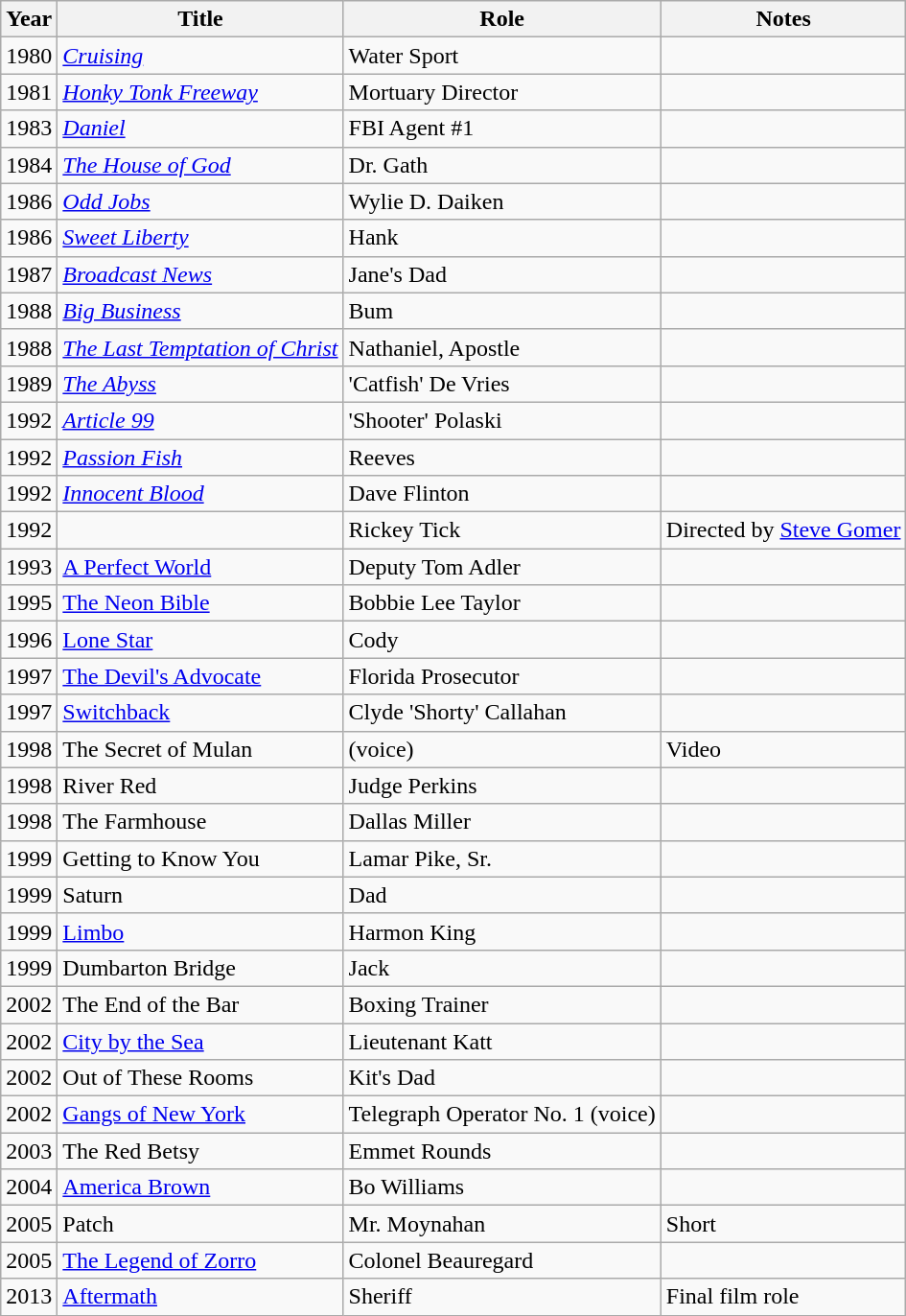<table class="wikitable sortable">
<tr>
<th>Year</th>
<th>Title</th>
<th>Role</th>
<th>Notes</th>
</tr>
<tr>
<td>1980</td>
<td><em><a href='#'>Cruising</a></em></td>
<td>Water Sport</td>
<td></td>
</tr>
<tr>
<td>1981</td>
<td><em><a href='#'>Honky Tonk Freeway</a></em></td>
<td>Mortuary Director</td>
<td></td>
</tr>
<tr>
<td>1983</td>
<td><em><a href='#'>Daniel</a></em></td>
<td>FBI Agent #1</td>
<td></td>
</tr>
<tr>
<td>1984</td>
<td><em><a href='#'>The House of God</a></em></td>
<td>Dr. Gath</td>
<td></td>
</tr>
<tr>
<td>1986</td>
<td><em><a href='#'>Odd Jobs</a></em></td>
<td>Wylie D. Daiken</td>
<td></td>
</tr>
<tr>
<td>1986</td>
<td><em><a href='#'>Sweet Liberty</a></em></td>
<td>Hank</td>
<td></td>
</tr>
<tr>
<td>1987</td>
<td><em><a href='#'>Broadcast News</a></em></td>
<td>Jane's Dad</td>
<td></td>
</tr>
<tr>
<td>1988</td>
<td><em><a href='#'>Big Business</a></em></td>
<td>Bum</td>
<td></td>
</tr>
<tr>
<td>1988</td>
<td><em><a href='#'>The Last Temptation of Christ</a></em></td>
<td>Nathaniel, Apostle</td>
<td></td>
</tr>
<tr>
<td>1989</td>
<td><em><a href='#'>The Abyss</a></em></td>
<td>'Catfish' De Vries</td>
<td></td>
</tr>
<tr>
<td>1992</td>
<td><em><a href='#'>Article 99</a></em></td>
<td>'Shooter' Polaski</td>
<td></td>
</tr>
<tr>
<td>1992</td>
<td><em><a href='#'>Passion Fish</a></em></td>
<td>Reeves</td>
<td></td>
</tr>
<tr>
<td>1992</td>
<td><em><a href='#'>Innocent Blood</a></em></td>
<td>Dave Flinton</td>
<td></td>
</tr>
<tr>
<td>1992</td>
<td><em></td>
<td>Rickey Tick</td>
<td>Directed by <a href='#'>Steve Gomer</a></td>
</tr>
<tr>
<td>1993</td>
<td></em><a href='#'>A Perfect World</a><em></td>
<td>Deputy Tom Adler</td>
<td></td>
</tr>
<tr>
<td>1995</td>
<td></em><a href='#'>The Neon Bible</a><em></td>
<td>Bobbie Lee Taylor</td>
<td></td>
</tr>
<tr>
<td>1996</td>
<td></em><a href='#'>Lone Star</a><em></td>
<td>Cody</td>
<td></td>
</tr>
<tr>
<td>1997</td>
<td></em><a href='#'>The Devil's Advocate</a><em></td>
<td>Florida Prosecutor</td>
<td></td>
</tr>
<tr>
<td>1997</td>
<td></em><a href='#'>Switchback</a><em></td>
<td>Clyde 'Shorty' Callahan</td>
<td></td>
</tr>
<tr>
<td>1998</td>
<td></em>The Secret of Mulan<em></td>
<td>(voice)</td>
<td>Video</td>
</tr>
<tr>
<td>1998</td>
<td></em>River Red<em></td>
<td>Judge Perkins</td>
<td></td>
</tr>
<tr>
<td>1998</td>
<td></em>The Farmhouse<em></td>
<td>Dallas Miller</td>
<td></td>
</tr>
<tr>
<td>1999</td>
<td></em>Getting to Know You<em></td>
<td>Lamar Pike, Sr.</td>
<td></td>
</tr>
<tr>
<td>1999</td>
<td></em>Saturn<em></td>
<td>Dad</td>
<td></td>
</tr>
<tr>
<td>1999</td>
<td></em><a href='#'>Limbo</a><em></td>
<td>Harmon King</td>
<td></td>
</tr>
<tr>
<td>1999</td>
<td></em>Dumbarton Bridge<em></td>
<td>Jack</td>
<td></td>
</tr>
<tr>
<td>2002</td>
<td></em>The End of the Bar<em></td>
<td>Boxing Trainer</td>
<td></td>
</tr>
<tr>
<td>2002</td>
<td></em><a href='#'>City by the Sea</a><em></td>
<td>Lieutenant Katt</td>
<td></td>
</tr>
<tr>
<td>2002</td>
<td></em>Out of These Rooms<em></td>
<td>Kit's Dad</td>
<td></td>
</tr>
<tr>
<td>2002</td>
<td></em><a href='#'>Gangs of New York</a><em></td>
<td>Telegraph Operator No. 1 (voice)</td>
<td></td>
</tr>
<tr>
<td>2003</td>
<td></em>The Red Betsy<em></td>
<td>Emmet Rounds</td>
<td></td>
</tr>
<tr>
<td>2004</td>
<td></em><a href='#'>America Brown</a><em></td>
<td>Bo Williams</td>
<td></td>
</tr>
<tr>
<td>2005</td>
<td></em>Patch<em></td>
<td>Mr. Moynahan</td>
<td>Short</td>
</tr>
<tr>
<td>2005</td>
<td></em><a href='#'>The Legend of Zorro</a><em></td>
<td>Colonel Beauregard</td>
<td></td>
</tr>
<tr>
<td>2013</td>
<td></em><a href='#'>Aftermath</a><em></td>
<td>Sheriff</td>
<td>Final film role</td>
</tr>
</table>
